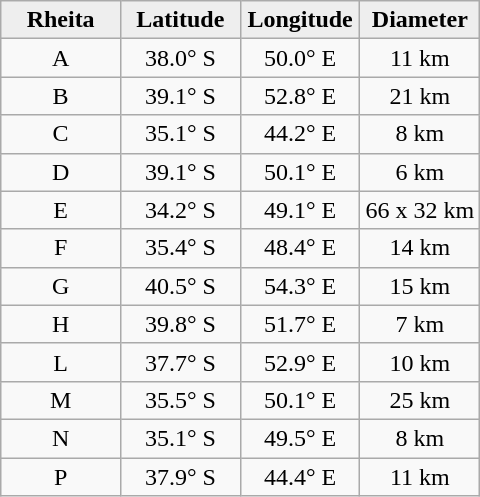<table class="wikitable">
<tr>
<th width="25%" style="background:#eeeeee;">Rheita</th>
<th width="25%" style="background:#eeeeee;">Latitude</th>
<th width="25%" style="background:#eeeeee;">Longitude</th>
<th width="25%" style="background:#eeeeee;">Diameter</th>
</tr>
<tr>
<td align="center">A</td>
<td align="center">38.0° S</td>
<td align="center">50.0° E</td>
<td align="center">11 km</td>
</tr>
<tr>
<td align="center">B</td>
<td align="center">39.1° S</td>
<td align="center">52.8° E</td>
<td align="center">21 km</td>
</tr>
<tr>
<td align="center">C</td>
<td align="center">35.1° S</td>
<td align="center">44.2° E</td>
<td align="center">8 km</td>
</tr>
<tr>
<td align="center">D</td>
<td align="center">39.1° S</td>
<td align="center">50.1° E</td>
<td align="center">6 km</td>
</tr>
<tr>
<td align="center">E</td>
<td align="center">34.2° S</td>
<td align="center">49.1° E</td>
<td align="center">66 x 32 km</td>
</tr>
<tr>
<td align="center">F</td>
<td align="center">35.4° S</td>
<td align="center">48.4° E</td>
<td align="center">14 km</td>
</tr>
<tr>
<td align="center">G</td>
<td align="center">40.5° S</td>
<td align="center">54.3° E</td>
<td align="center">15 km</td>
</tr>
<tr>
<td align="center">H</td>
<td align="center">39.8° S</td>
<td align="center">51.7° E</td>
<td align="center">7 km</td>
</tr>
<tr>
<td align="center">L</td>
<td align="center">37.7° S</td>
<td align="center">52.9° E</td>
<td align="center">10 km</td>
</tr>
<tr>
<td align="center">M</td>
<td align="center">35.5° S</td>
<td align="center">50.1° E</td>
<td align="center">25 km</td>
</tr>
<tr>
<td align="center">N</td>
<td align="center">35.1° S</td>
<td align="center">49.5° E</td>
<td align="center">8 km</td>
</tr>
<tr>
<td align="center">P</td>
<td align="center">37.9° S</td>
<td align="center">44.4° E</td>
<td align="center">11 km</td>
</tr>
</table>
